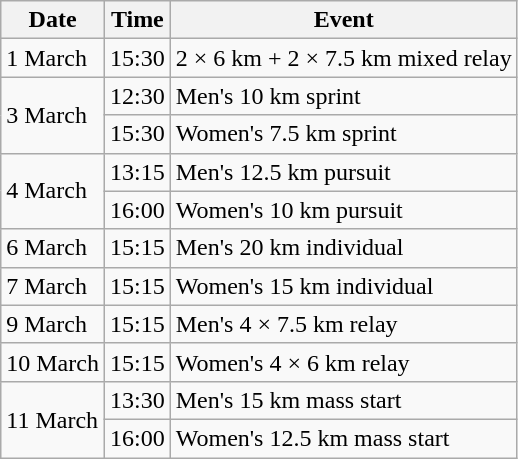<table class="wikitable">
<tr>
<th>Date</th>
<th>Time</th>
<th>Event</th>
</tr>
<tr>
<td>1 March</td>
<td>15:30</td>
<td>2 × 6 km + 2 × 7.5 km mixed relay</td>
</tr>
<tr>
<td rowspan=2>3 March</td>
<td>12:30</td>
<td>Men's 10 km sprint</td>
</tr>
<tr>
<td>15:30</td>
<td>Women's 7.5 km sprint</td>
</tr>
<tr>
<td rowspan=2>4 March</td>
<td>13:15</td>
<td>Men's 12.5 km pursuit</td>
</tr>
<tr>
<td>16:00</td>
<td>Women's 10 km pursuit</td>
</tr>
<tr>
<td>6 March</td>
<td>15:15</td>
<td>Men's 20 km individual</td>
</tr>
<tr>
<td>7 March</td>
<td>15:15</td>
<td>Women's 15 km individual</td>
</tr>
<tr>
<td>9 March</td>
<td>15:15</td>
<td>Men's 4 × 7.5 km relay</td>
</tr>
<tr>
<td>10 March</td>
<td>15:15</td>
<td>Women's 4 × 6 km relay</td>
</tr>
<tr>
<td rowspan=2>11 March</td>
<td>13:30</td>
<td>Men's 15 km mass start</td>
</tr>
<tr>
<td>16:00</td>
<td>Women's 12.5 km mass start</td>
</tr>
</table>
